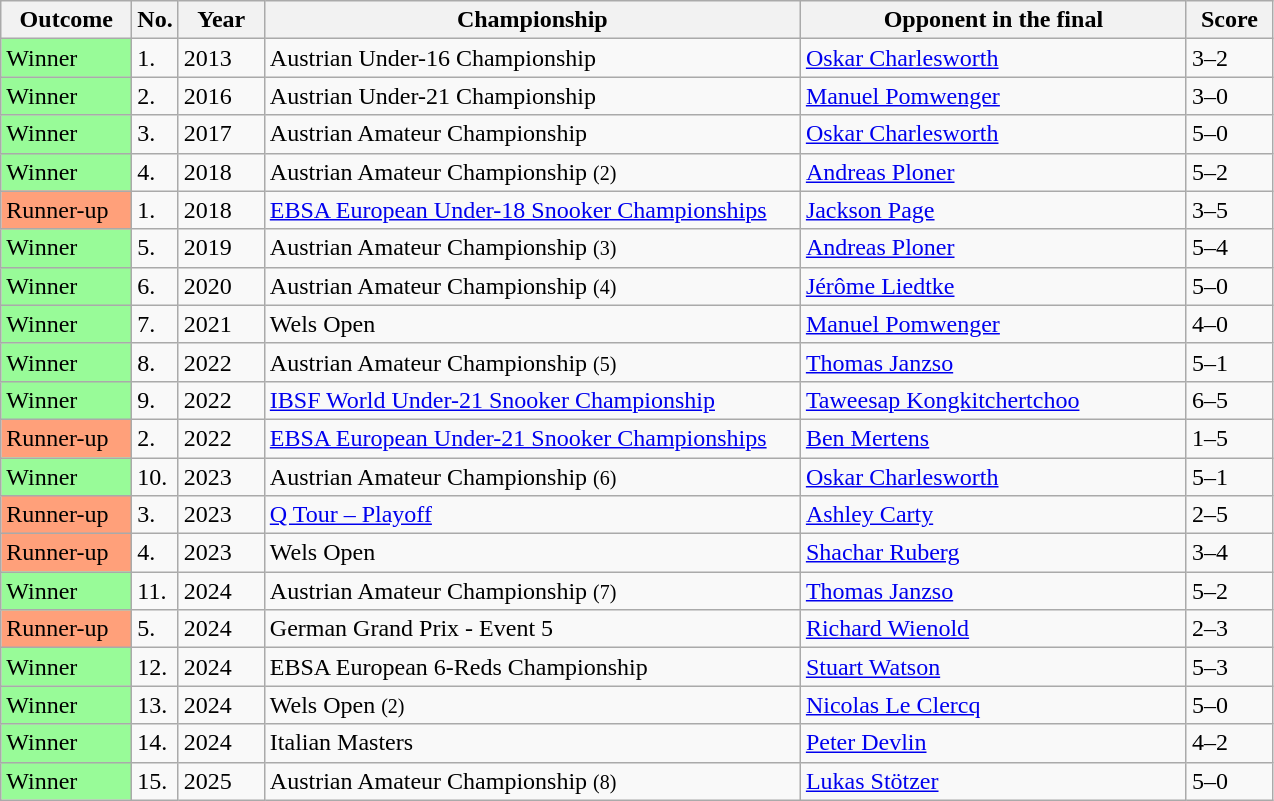<table class="sortable wikitable">
<tr>
<th width="80">Outcome</th>
<th width="20">No.</th>
<th width="50">Year</th>
<th width="350">Championship</th>
<th width="250">Opponent in the final</th>
<th width="50">Score</th>
</tr>
<tr>
<td style="background:#98fb98;">Winner</td>
<td>1.</td>
<td>2013</td>
<td>Austrian Under-16 Championship</td>
<td> <a href='#'>Oskar Charlesworth</a></td>
<td>3–2</td>
</tr>
<tr>
<td style="background:#98fb98;">Winner</td>
<td>2.</td>
<td>2016</td>
<td>Austrian Under-21 Championship</td>
<td> <a href='#'>Manuel Pomwenger</a></td>
<td>3–0</td>
</tr>
<tr>
<td style="background:#98fb98;">Winner</td>
<td>3.</td>
<td>2017</td>
<td>Austrian Amateur Championship</td>
<td> <a href='#'>Oskar Charlesworth</a></td>
<td>5–0</td>
</tr>
<tr>
<td style="background:#98fb98;">Winner</td>
<td>4.</td>
<td>2018</td>
<td>Austrian Amateur Championship <small>(2)</small></td>
<td> <a href='#'>Andreas Ploner</a></td>
<td>5–2</td>
</tr>
<tr>
<td style="background:#ffa07a;">Runner-up</td>
<td>1.</td>
<td>2018</td>
<td><a href='#'>EBSA European Under-18 Snooker Championships</a></td>
<td> <a href='#'>Jackson Page</a></td>
<td>3–5</td>
</tr>
<tr>
<td style="background:#98fb98;">Winner</td>
<td>5.</td>
<td>2019</td>
<td>Austrian Amateur Championship <small>(3)</small></td>
<td> <a href='#'>Andreas Ploner</a></td>
<td>5–4</td>
</tr>
<tr>
<td style="background:#98fb98;">Winner</td>
<td>6.</td>
<td>2020</td>
<td>Austrian Amateur Championship <small>(4)</small></td>
<td> <a href='#'>Jérôme Liedtke</a></td>
<td>5–0</td>
</tr>
<tr>
<td style="background:#98fb98;">Winner</td>
<td>7.</td>
<td>2021</td>
<td>Wels Open</td>
<td> <a href='#'>Manuel Pomwenger</a></td>
<td>4–0</td>
</tr>
<tr>
<td style="background:#98fb98;">Winner</td>
<td>8.</td>
<td>2022</td>
<td>Austrian Amateur Championship <small>(5)</small></td>
<td> <a href='#'>Thomas Janzso</a></td>
<td>5–1</td>
</tr>
<tr>
<td style="background:#98fb98;">Winner</td>
<td>9.</td>
<td>2022</td>
<td><a href='#'>IBSF World Under-21 Snooker Championship</a></td>
<td> <a href='#'>Taweesap Kongkitchertchoo</a></td>
<td>6–5</td>
</tr>
<tr>
<td style="background:#ffa07a;">Runner-up</td>
<td>2.</td>
<td>2022</td>
<td><a href='#'>EBSA European Under-21 Snooker Championships</a></td>
<td> <a href='#'>Ben Mertens</a></td>
<td>1–5</td>
</tr>
<tr>
<td style="background:#98fb98;">Winner</td>
<td>10.</td>
<td>2023</td>
<td>Austrian Amateur Championship <small>(6)</small></td>
<td> <a href='#'>Oskar Charlesworth</a></td>
<td>5–1</td>
</tr>
<tr>
<td style="background:#ffa07a;">Runner-up</td>
<td>3.</td>
<td>2023</td>
<td><a href='#'>Q Tour – Playoff</a></td>
<td> <a href='#'>Ashley Carty</a></td>
<td>2–5</td>
</tr>
<tr>
<td style="background:#ffa07a;">Runner-up</td>
<td>4.</td>
<td>2023</td>
<td>Wels Open</td>
<td> <a href='#'>Shachar Ruberg</a></td>
<td>3–4</td>
</tr>
<tr>
<td style="background:#98fb98;">Winner</td>
<td>11.</td>
<td>2024</td>
<td>Austrian Amateur Championship <small>(7)</small></td>
<td> <a href='#'>Thomas Janzso</a></td>
<td>5–2</td>
</tr>
<tr>
<td style="background:#ffa07a;">Runner-up</td>
<td>5.</td>
<td>2024</td>
<td>German Grand Prix - Event 5</td>
<td> <a href='#'>Richard Wienold</a></td>
<td>2–3</td>
</tr>
<tr>
<td style="background:#98fb98;">Winner</td>
<td>12.</td>
<td>2024</td>
<td>EBSA European 6-Reds Championship</td>
<td> <a href='#'>Stuart Watson</a></td>
<td>5–3</td>
</tr>
<tr>
<td style="background:#98fb98;">Winner</td>
<td>13.</td>
<td>2024</td>
<td>Wels Open <small>(2)</small></td>
<td> <a href='#'>Nicolas Le Clercq</a></td>
<td>5–0</td>
</tr>
<tr>
<td style="background:#98fb98;">Winner</td>
<td>14.</td>
<td>2024</td>
<td>Italian Masters</td>
<td> <a href='#'>Peter Devlin</a></td>
<td>4–2</td>
</tr>
<tr>
<td style="background:#98fb98;">Winner</td>
<td>15.</td>
<td>2025</td>
<td>Austrian Amateur Championship <small>(8)</small></td>
<td> <a href='#'>Lukas Stötzer</a></td>
<td>5–0</td>
</tr>
</table>
